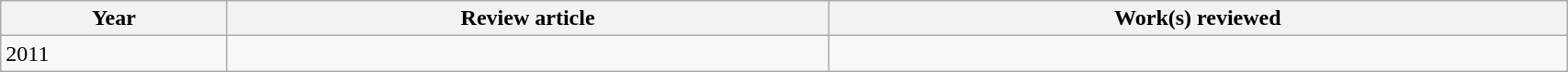<table class='wikitable sortable' width='90%'>
<tr>
<th>Year</th>
<th class='unsortable'>Review article</th>
<th class='unsortable'>Work(s) reviewed</th>
</tr>
<tr>
<td>2011</td>
<td></td>
<td></td>
</tr>
</table>
